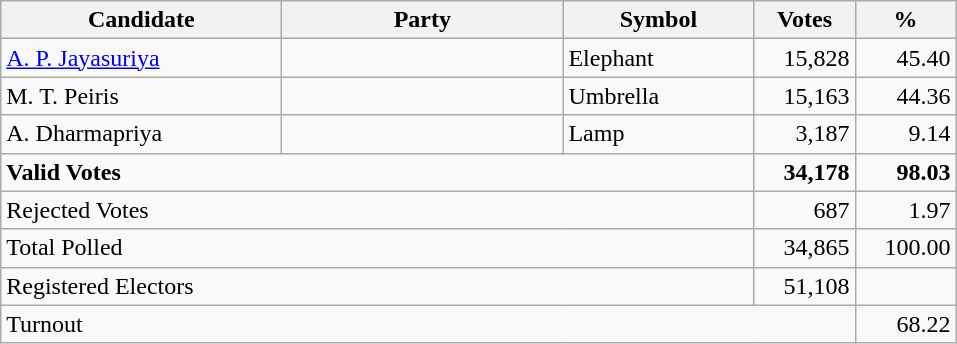<table class="wikitable" border="1" style="text-align:right;">
<tr>
<th align=left width="180">Candidate</th>
<th align=left width="180">Party</th>
<th align=left width="120">Symbol</th>
<th align=left width="60">Votes</th>
<th align=left width="60">%</th>
</tr>
<tr>
<td align=left><a href='#'>A. P. Jayasuriya</a></td>
<td></td>
<td align=left>Elephant</td>
<td align=right>15,828</td>
<td align=right>45.40</td>
</tr>
<tr>
<td align=left>M. T. Peiris</td>
<td></td>
<td align=left>Umbrella</td>
<td align=right>15,163</td>
<td align=right>44.36</td>
</tr>
<tr>
<td align=left>A. Dharmapriya</td>
<td></td>
<td align=left>Lamp</td>
<td align=right>3,187</td>
<td align=right>9.14</td>
</tr>
<tr>
<td align=left colspan=3><strong>Valid Votes</strong></td>
<td align=right><strong>34,178</strong></td>
<td align=right><strong>98.03</strong></td>
</tr>
<tr>
<td align=left colspan=3>Rejected Votes</td>
<td align=right>687</td>
<td align=right>1.97</td>
</tr>
<tr>
<td align=left colspan=3>Total Polled</td>
<td align=right>34,865</td>
<td align=right>100.00</td>
</tr>
<tr>
<td align=left colspan=3>Registered Electors</td>
<td align=right>51,108</td>
<td></td>
</tr>
<tr>
<td align=left colspan=4>Turnout</td>
<td align=right>68.22</td>
</tr>
</table>
